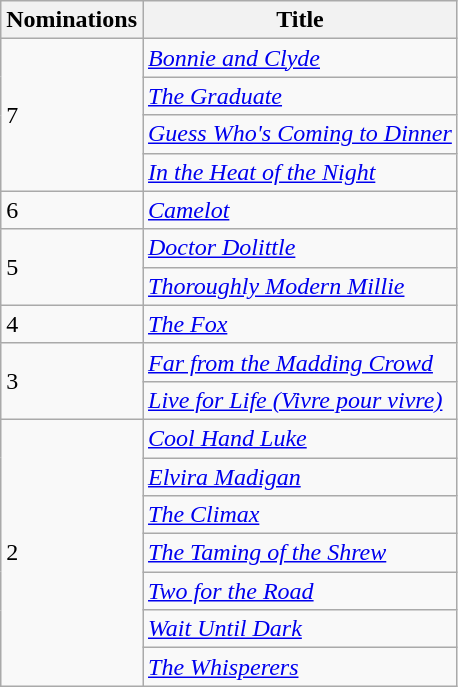<table class="wikitable">
<tr>
<th>Nominations</th>
<th>Title</th>
</tr>
<tr>
<td rowspan="4">7</td>
<td><em><a href='#'>Bonnie and Clyde</a></em></td>
</tr>
<tr>
<td><em><a href='#'>The Graduate</a></em></td>
</tr>
<tr>
<td><em><a href='#'>Guess Who's Coming to Dinner</a></em></td>
</tr>
<tr>
<td><em><a href='#'>In the Heat of the Night</a></em></td>
</tr>
<tr>
<td>6</td>
<td><em><a href='#'>Camelot</a></em></td>
</tr>
<tr>
<td rowspan="2">5</td>
<td><em><a href='#'>Doctor Dolittle</a></em></td>
</tr>
<tr>
<td><em><a href='#'>Thoroughly Modern Millie</a></em></td>
</tr>
<tr>
<td>4</td>
<td><em><a href='#'>The Fox</a></em></td>
</tr>
<tr>
<td rowspan="2">3</td>
<td><em><a href='#'>Far from the Madding Crowd</a></em></td>
</tr>
<tr>
<td><em><a href='#'>Live for Life (Vivre pour vivre)</a></em></td>
</tr>
<tr>
<td rowspan="7">2</td>
<td><em><a href='#'>Cool Hand Luke</a></em></td>
</tr>
<tr>
<td><em><a href='#'>Elvira Madigan</a></em></td>
</tr>
<tr>
<td><em><a href='#'>The Climax</a></em></td>
</tr>
<tr>
<td><em><a href='#'>The Taming of the Shrew</a></em></td>
</tr>
<tr>
<td><em><a href='#'>Two for the Road</a></em></td>
</tr>
<tr>
<td><em><a href='#'>Wait Until Dark</a></em></td>
</tr>
<tr>
<td><em><a href='#'>The Whisperers</a></em></td>
</tr>
</table>
